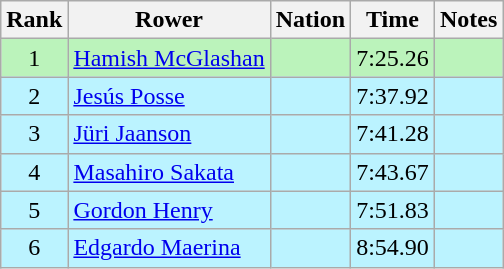<table class="wikitable sortable" style="text-align:center">
<tr>
<th>Rank</th>
<th>Rower</th>
<th>Nation</th>
<th>Time</th>
<th>Notes</th>
</tr>
<tr bgcolor=bbf3bb>
<td>1</td>
<td data-sort-value="McGlashan, Hamish" align=left><a href='#'>Hamish McGlashan</a></td>
<td align=left></td>
<td>7:25.26</td>
<td></td>
</tr>
<tr bgcolor=bbf3ff>
<td>2</td>
<td data-sort-value="Posse, Jesús" align=left><a href='#'>Jesús Posse</a></td>
<td align=left></td>
<td>7:37.92</td>
<td></td>
</tr>
<tr bgcolor=bbf3ff>
<td>3</td>
<td data-sort-value="Jaanson, Jüri" align=left><a href='#'>Jüri Jaanson</a></td>
<td align=left></td>
<td>7:41.28</td>
<td></td>
</tr>
<tr bgcolor=bbf3ff>
<td>4</td>
<td data-sort-value="Sakata, Masahiro" align=left><a href='#'>Masahiro Sakata</a></td>
<td align=left></td>
<td>7:43.67</td>
<td></td>
</tr>
<tr bgcolor=bbf3ff>
<td>5</td>
<td data-sort-value="Henry, Gordon" align=left><a href='#'>Gordon Henry</a></td>
<td align=left></td>
<td>7:51.83</td>
<td></td>
</tr>
<tr bgcolor=bbf3ff>
<td>6</td>
<td data-sort-value="Maerina, Edgardo" align=left><a href='#'>Edgardo Maerina</a></td>
<td align=left></td>
<td>8:54.90</td>
<td></td>
</tr>
</table>
